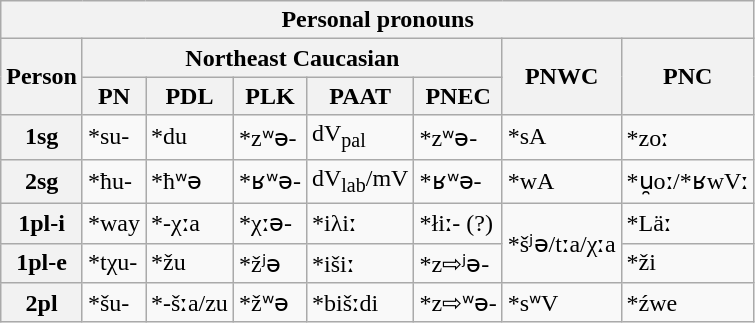<table class=wikitable>
<tr>
<th colspan=8>Personal pronouns</th>
</tr>
<tr>
<th rowspan=2>Person</th>
<th colspan=5>Northeast Caucasian</th>
<th rowspan=2>PNWC</th>
<th rowspan=2>PNC</th>
</tr>
<tr>
<th>PN</th>
<th>PDL</th>
<th>PLK</th>
<th>PAAT</th>
<th>PNEC</th>
</tr>
<tr>
<th>1sg</th>
<td>*su-</td>
<td>*du</td>
<td>*zʷə-</td>
<td>dV<sub>pal</sub></td>
<td>*zʷə-</td>
<td>*sA</td>
<td>*zoː</td>
</tr>
<tr>
<th>2sg</th>
<td>*ħu-</td>
<td>*ħʷə</td>
<td>*ʁʷə-</td>
<td>dV<sub>lab</sub>/mV</td>
<td>*ʁʷə-</td>
<td>*wA</td>
<td>*u̯oː/*ʁwVː</td>
</tr>
<tr>
<th>1pl-i</th>
<td>*way</td>
<td>*-χːa</td>
<td>*χːə-</td>
<td>*iλiː</td>
<td>*łiː- (?)</td>
<td rowspan=2>*šʲə/tːa/χːa</td>
<td>*Läː</td>
</tr>
<tr>
<th>1pl-e</th>
<td>*tχu-</td>
<td>*žu</td>
<td>*žʲə</td>
<td>*išiː</td>
<td>*z⇨ʲə-</td>
<td>*ži</td>
</tr>
<tr>
<th>2pl</th>
<td>*šu-</td>
<td>*-šːa/zu</td>
<td>*žʷə</td>
<td>*bišːdi</td>
<td>*z⇨ʷə-</td>
<td>*sʷV</td>
<td>*źwe</td>
</tr>
</table>
